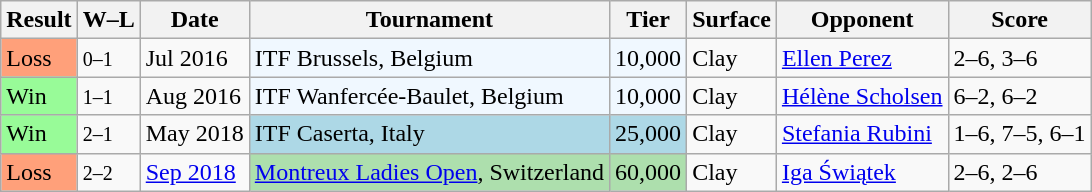<table class="sortable wikitable">
<tr>
<th>Result</th>
<th class="unsortable">W–L</th>
<th>Date</th>
<th>Tournament</th>
<th>Tier</th>
<th>Surface</th>
<th>Opponent</th>
<th class="unsortable">Score</th>
</tr>
<tr>
<td style="background:#ffa07a;">Loss</td>
<td><small>0–1</small></td>
<td>Jul 2016</td>
<td style="background:#f0f8ff;">ITF Brussels, Belgium</td>
<td style="background:#f0f8ff;">10,000</td>
<td>Clay</td>
<td> <a href='#'>Ellen Perez</a></td>
<td>2–6, 3–6</td>
</tr>
<tr>
<td style="background:#98fb98;">Win</td>
<td><small>1–1</small></td>
<td>Aug 2016</td>
<td style="background:#f0f8ff;">ITF Wanfercée-Baulet, Belgium</td>
<td style="background:#f0f8ff;">10,000</td>
<td>Clay</td>
<td> <a href='#'>Hélène Scholsen</a></td>
<td>6–2, 6–2</td>
</tr>
<tr>
<td style="background:#98fb98;">Win</td>
<td><small>2–1</small></td>
<td>May 2018</td>
<td style="background:lightblue;">ITF Caserta, Italy</td>
<td style="background:lightblue;">25,000</td>
<td>Clay</td>
<td> <a href='#'>Stefania Rubini</a></td>
<td>1–6, 7–5, 6–1</td>
</tr>
<tr>
<td style="background:#ffa07a;">Loss</td>
<td><small>2–2</small></td>
<td><a href='#'>Sep 2018</a></td>
<td style="background:#addfad;"><a href='#'>Montreux Ladies Open</a>, Switzerland</td>
<td style="background:#addfad;">60,000</td>
<td>Clay</td>
<td> <a href='#'>Iga Świątek</a></td>
<td>2–6, 2–6</td>
</tr>
</table>
